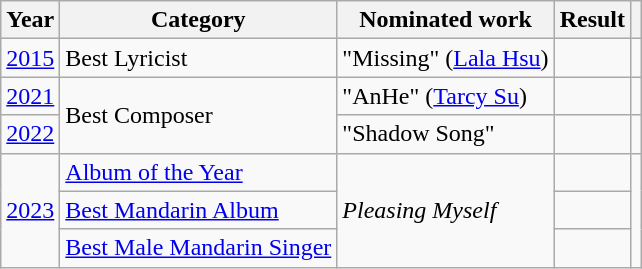<table class="wikitable sortable">
<tr>
<th>Year</th>
<th>Category</th>
<th>Nominated work</th>
<th>Result</th>
<th class=unsortable></th>
</tr>
<tr>
<td><a href='#'>2015</a></td>
<td>Best Lyricist</td>
<td>"Missing" (<a href='#'>Lala Hsu</a>)</td>
<td></td>
<td></td>
</tr>
<tr>
<td><a href='#'>2021</a></td>
<td rowspan="2">Best Composer</td>
<td>"AnHe" (<a href='#'>Tarcy Su</a>)</td>
<td></td>
<td><br></td>
</tr>
<tr>
<td><a href='#'>2022</a></td>
<td>"Shadow Song"</td>
<td></td>
<td><br></td>
</tr>
<tr>
<td rowspan="3"><a href='#'>2023</a></td>
<td><a href='#'>Album of the Year</a></td>
<td rowspan="3"><em>Pleasing Myself</em></td>
<td></td>
<td rowspan="3"><br></td>
</tr>
<tr>
<td><a href='#'>Best Mandarin Album</a></td>
<td></td>
</tr>
<tr>
<td><a href='#'>Best Male Mandarin Singer</a></td>
<td></td>
</tr>
</table>
